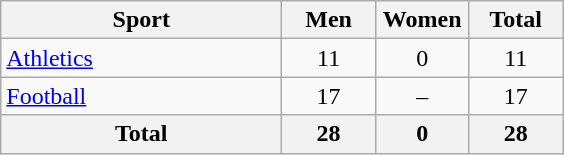<table class="wikitable sortable" style="text-align:center;">
<tr>
<th width=180>Sport</th>
<th width=55>Men</th>
<th width=55>Women</th>
<th width=55>Total</th>
</tr>
<tr>
<td align=left><a href='#'>Athletics</a></td>
<td>11</td>
<td>0</td>
<td>11</td>
</tr>
<tr>
<td align=left><a href='#'>Football</a></td>
<td>17</td>
<td>–</td>
<td>17</td>
</tr>
<tr>
<th>Total</th>
<th>28</th>
<th>0</th>
<th>28</th>
</tr>
</table>
